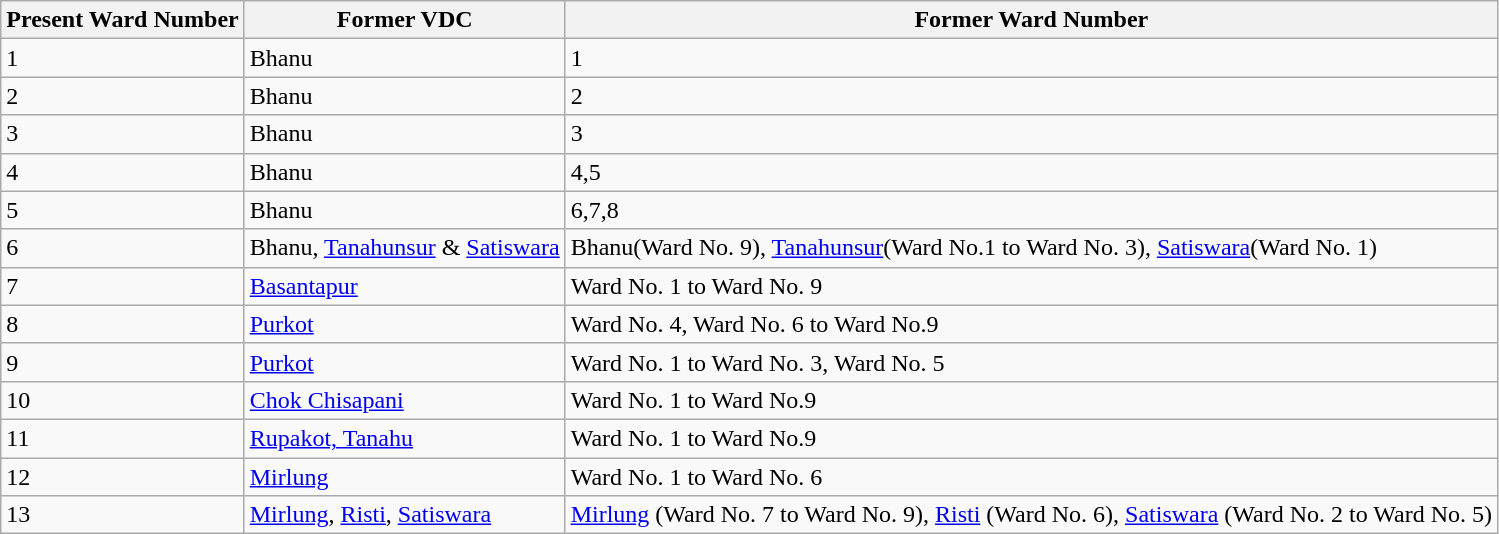<table class="wikitable sortable">
<tr>
<th>Present Ward Number</th>
<th>Former VDC</th>
<th>Former Ward Number</th>
</tr>
<tr>
<td>1</td>
<td>Bhanu</td>
<td>1</td>
</tr>
<tr>
<td>2</td>
<td>Bhanu</td>
<td>2</td>
</tr>
<tr>
<td>3</td>
<td>Bhanu</td>
<td>3</td>
</tr>
<tr>
<td>4</td>
<td>Bhanu</td>
<td>4,5</td>
</tr>
<tr>
<td>5</td>
<td>Bhanu</td>
<td>6,7,8</td>
</tr>
<tr>
<td>6</td>
<td>Bhanu, <a href='#'>Tanahunsur</a> & <a href='#'>Satiswara</a></td>
<td>Bhanu(Ward No. 9), <a href='#'>Tanahunsur</a>(Ward No.1 to Ward No. 3), <a href='#'>Satiswara</a>(Ward No. 1)</td>
</tr>
<tr>
<td>7</td>
<td><a href='#'>Basantapur</a></td>
<td>Ward No. 1 to Ward No. 9</td>
</tr>
<tr>
<td>8</td>
<td><a href='#'>Purkot</a></td>
<td>Ward No. 4, Ward No. 6 to Ward No.9</td>
</tr>
<tr>
<td>9</td>
<td><a href='#'>Purkot</a></td>
<td>Ward No. 1 to Ward No. 3, Ward No. 5</td>
</tr>
<tr>
<td>10</td>
<td><a href='#'>Chok Chisapani</a></td>
<td>Ward No. 1 to Ward No.9</td>
</tr>
<tr>
<td>11</td>
<td><a href='#'>Rupakot, Tanahu</a></td>
<td>Ward No. 1 to Ward No.9</td>
</tr>
<tr>
<td>12</td>
<td><a href='#'>Mirlung</a></td>
<td>Ward No. 1 to Ward No. 6</td>
</tr>
<tr>
<td>13</td>
<td><a href='#'>Mirlung</a>, <a href='#'>Risti</a>, <a href='#'>Satiswara</a></td>
<td><a href='#'>Mirlung</a> (Ward No. 7 to Ward No. 9), <a href='#'>Risti</a> (Ward No. 6), <a href='#'>Satiswara</a> (Ward No. 2 to Ward No. 5)</td>
</tr>
</table>
